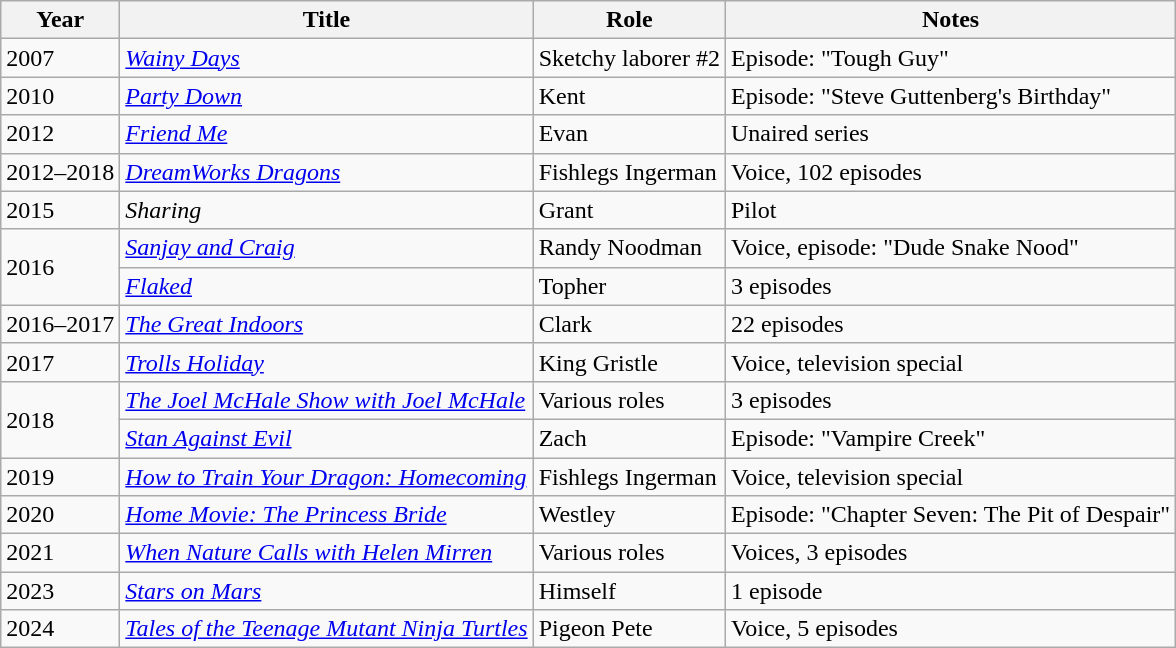<table class="wikitable sortable">
<tr>
<th>Year</th>
<th>Title</th>
<th>Role</th>
<th>Notes</th>
</tr>
<tr>
<td>2007</td>
<td><em><a href='#'>Wainy Days</a></em></td>
<td>Sketchy laborer #2</td>
<td>Episode: "Tough Guy"</td>
</tr>
<tr>
<td>2010</td>
<td><em><a href='#'>Party Down</a></em></td>
<td>Kent</td>
<td>Episode: "Steve Guttenberg's Birthday"</td>
</tr>
<tr>
<td>2012</td>
<td><em><a href='#'>Friend Me</a></em></td>
<td>Evan</td>
<td>Unaired series</td>
</tr>
<tr>
<td>2012–2018</td>
<td><em><a href='#'>DreamWorks Dragons</a></em></td>
<td>Fishlegs Ingerman</td>
<td>Voice, 102 episodes</td>
</tr>
<tr>
<td>2015</td>
<td><em>Sharing</em></td>
<td>Grant</td>
<td>Pilot</td>
</tr>
<tr>
<td rowspan="2">2016</td>
<td><em><a href='#'>Sanjay and Craig</a></em></td>
<td>Randy Noodman</td>
<td>Voice, episode: "Dude Snake Nood"</td>
</tr>
<tr>
<td><em><a href='#'>Flaked</a></em></td>
<td>Topher</td>
<td>3 episodes</td>
</tr>
<tr>
<td>2016–2017</td>
<td><em><a href='#'>The Great Indoors</a></em></td>
<td>Clark</td>
<td>22 episodes</td>
</tr>
<tr>
<td>2017</td>
<td><em><a href='#'>Trolls Holiday</a></em></td>
<td>King Gristle</td>
<td>Voice, television special</td>
</tr>
<tr>
<td rowspan="2">2018</td>
<td><em><a href='#'>The Joel McHale Show with Joel McHale</a></em></td>
<td>Various roles</td>
<td>3 episodes</td>
</tr>
<tr>
<td><em><a href='#'>Stan Against Evil</a></em></td>
<td>Zach</td>
<td>Episode: "Vampire Creek"</td>
</tr>
<tr>
<td>2019</td>
<td><em><a href='#'>How to Train Your Dragon: Homecoming</a></em></td>
<td>Fishlegs Ingerman</td>
<td>Voice, television special</td>
</tr>
<tr>
<td>2020</td>
<td><em><a href='#'>Home Movie: The Princess Bride</a></em></td>
<td>Westley</td>
<td>Episode: "Chapter Seven: The Pit of Despair"</td>
</tr>
<tr>
<td>2021</td>
<td><em><a href='#'>When Nature Calls with Helen Mirren</a></em></td>
<td>Various roles</td>
<td>Voices, 3 episodes</td>
</tr>
<tr>
<td>2023</td>
<td><em><a href='#'>Stars on Mars</a></em></td>
<td>Himself</td>
<td>1 episode</td>
</tr>
<tr>
<td>2024</td>
<td><em><a href='#'>Tales of the Teenage Mutant Ninja Turtles</a></em></td>
<td>Pigeon Pete</td>
<td>Voice, 5 episodes</td>
</tr>
</table>
